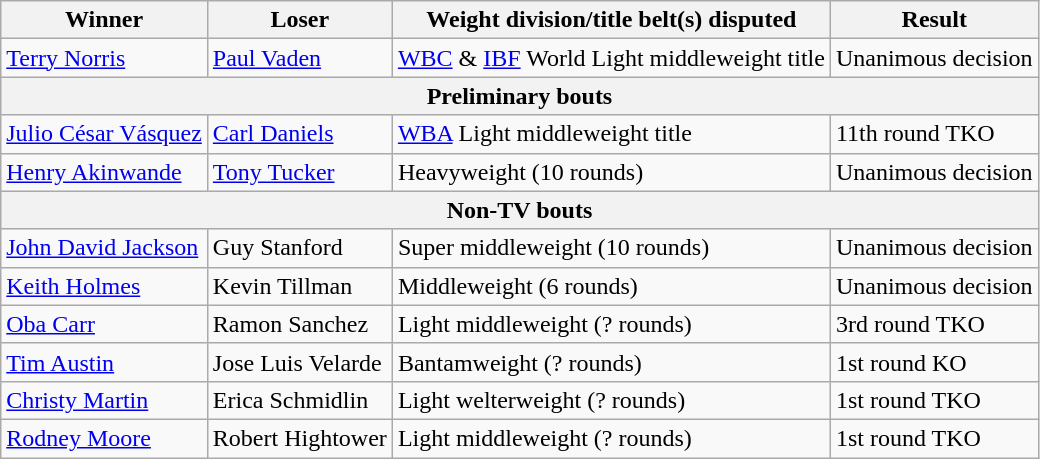<table class=wikitable>
<tr>
<th>Winner</th>
<th>Loser</th>
<th>Weight division/title belt(s) disputed</th>
<th>Result</th>
</tr>
<tr>
<td> <a href='#'>Terry Norris</a></td>
<td> <a href='#'>Paul Vaden</a></td>
<td><a href='#'>WBC</a> & <a href='#'>IBF</a> World Light middleweight title</td>
<td>Unanimous decision</td>
</tr>
<tr>
<th colspan=4>Preliminary bouts</th>
</tr>
<tr>
<td> <a href='#'>Julio César Vásquez</a></td>
<td> <a href='#'>Carl Daniels</a></td>
<td><a href='#'>WBA</a> Light middleweight title</td>
<td>11th round TKO</td>
</tr>
<tr>
<td> <a href='#'>Henry Akinwande</a></td>
<td> <a href='#'>Tony Tucker</a></td>
<td>Heavyweight (10 rounds)</td>
<td>Unanimous decision</td>
</tr>
<tr>
<th colspan=4>Non-TV bouts</th>
</tr>
<tr>
<td> <a href='#'>John David Jackson</a></td>
<td> Guy Stanford</td>
<td>Super middleweight (10 rounds)</td>
<td>Unanimous decision</td>
</tr>
<tr>
<td> <a href='#'>Keith Holmes</a></td>
<td> Kevin Tillman</td>
<td>Middleweight (6 rounds)</td>
<td>Unanimous decision</td>
</tr>
<tr>
<td> <a href='#'>Oba Carr</a></td>
<td> Ramon Sanchez</td>
<td>Light middleweight (? rounds)</td>
<td>3rd round TKO</td>
</tr>
<tr>
<td> <a href='#'>Tim Austin</a></td>
<td> Jose Luis Velarde</td>
<td>Bantamweight (? rounds)</td>
<td>1st round KO</td>
</tr>
<tr>
<td> <a href='#'>Christy Martin</a></td>
<td> Erica Schmidlin</td>
<td>Light welterweight (? rounds)</td>
<td>1st round TKO</td>
</tr>
<tr>
<td> <a href='#'>Rodney Moore</a></td>
<td> Robert Hightower</td>
<td>Light middleweight (? rounds)</td>
<td>1st round TKO</td>
</tr>
</table>
